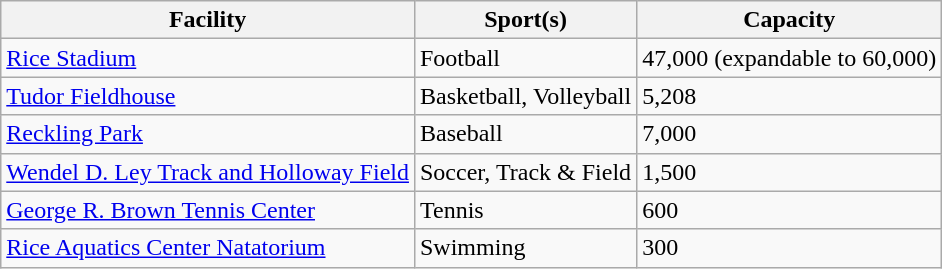<table class="wikitable">
<tr>
<th>Facility</th>
<th>Sport(s)</th>
<th>Capacity</th>
</tr>
<tr>
<td><a href='#'>Rice Stadium</a></td>
<td>Football</td>
<td>47,000 (expandable to 60,000)</td>
</tr>
<tr>
<td><a href='#'>Tudor Fieldhouse</a></td>
<td>Basketball, Volleyball</td>
<td>5,208</td>
</tr>
<tr>
<td><a href='#'>Reckling Park</a></td>
<td>Baseball</td>
<td>7,000</td>
</tr>
<tr>
<td><a href='#'>Wendel D. Ley Track and Holloway Field</a></td>
<td>Soccer, Track & Field</td>
<td>1,500</td>
</tr>
<tr>
<td><a href='#'>George R. Brown Tennis Center</a></td>
<td>Tennis</td>
<td>600</td>
</tr>
<tr>
<td><a href='#'>Rice Aquatics Center Natatorium</a></td>
<td>Swimming</td>
<td>300</td>
</tr>
</table>
